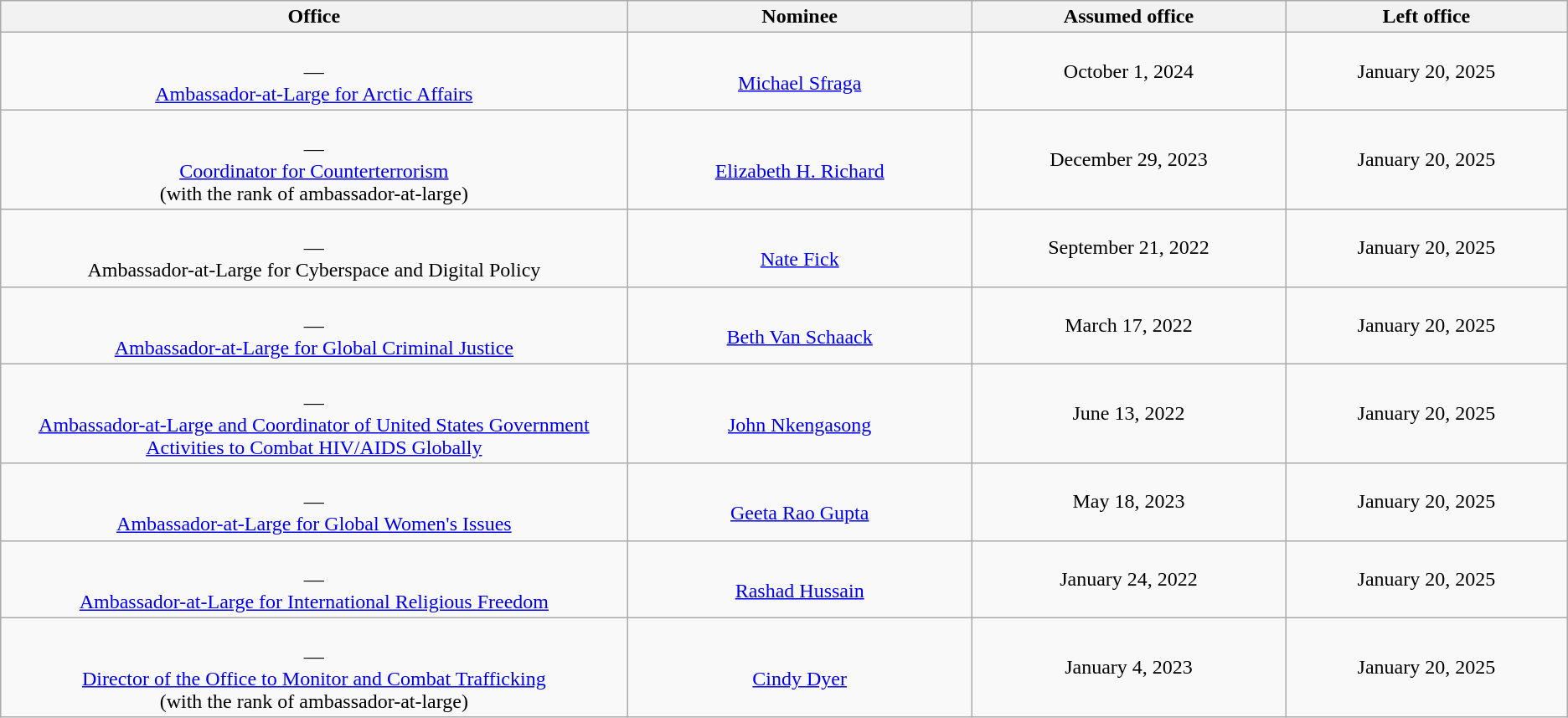<table class="wikitable sortable" style="text-align:center">
<tr>
<th style="width:40%">Office</th>
<th style="width:22%">Nominee</th>
<th style="width:20%">Assumed office</th>
<th style="width:18%">Left office</th>
</tr>
<tr>
<td><br>—<br><a href='#'>Ambassador-at-Large for Arctic Affairs</a></td>
<td><br><a href='#'>Michael Sfraga</a></td>
<td>October 1, 2024<br></td>
<td>January 20, 2025</td>
</tr>
<tr>
<td><br>—<br><a href='#'>Coordinator for Counterterrorism</a><br>(with the rank of ambassador-at-large)</td>
<td><br><a href='#'>Elizabeth H. Richard</a></td>
<td>December 29, 2023<br></td>
<td>January 20, 2025</td>
</tr>
<tr>
<td><br>—<br>Ambassador-at-Large for Cyberspace and Digital Policy</td>
<td><br><a href='#'>Nate Fick</a></td>
<td>September 21, 2022<br></td>
<td>January 20, 2025</td>
</tr>
<tr>
<td><br>—<br><a href='#'>Ambassador-at-Large for Global Criminal Justice</a></td>
<td><br><a href='#'>Beth Van Schaack</a></td>
<td>March 17, 2022<br></td>
<td>January 20, 2025</td>
</tr>
<tr>
<td><br>—<br><a href='#'>Ambassador-at-Large and Coordinator of United States Government Activities to Combat HIV/AIDS Globally</a></td>
<td><br><a href='#'>John Nkengasong</a></td>
<td>June 13, 2022<br></td>
<td>January 20, 2025</td>
</tr>
<tr>
<td><br>—<br><a href='#'>Ambassador-at-Large for Global Women's Issues</a></td>
<td><br><a href='#'>Geeta Rao Gupta</a></td>
<td>May 18, 2023<br></td>
<td>January 20, 2025</td>
</tr>
<tr>
<td><br>—<br><a href='#'>Ambassador-at-Large for International Religious Freedom</a></td>
<td><br><a href='#'>Rashad Hussain</a></td>
<td>January 24, 2022<br></td>
<td>January 20, 2025</td>
</tr>
<tr>
<td><br>—<br><a href='#'>Director of the Office to Monitor and Combat Trafficking</a><br>(with the rank of ambassador-at-large)</td>
<td><br><a href='#'>Cindy Dyer</a></td>
<td>January 4, 2023<br></td>
<td>January 20, 2025</td>
</tr>
</table>
